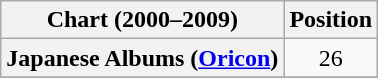<table class="wikitable plainrowheaders">
<tr>
<th>Chart (2000–2009)</th>
<th>Position</th>
</tr>
<tr>
<th scope="row">Japanese Albums (<a href='#'>Oricon</a>)</th>
<td style="text-align:center;">26</td>
</tr>
<tr>
</tr>
</table>
